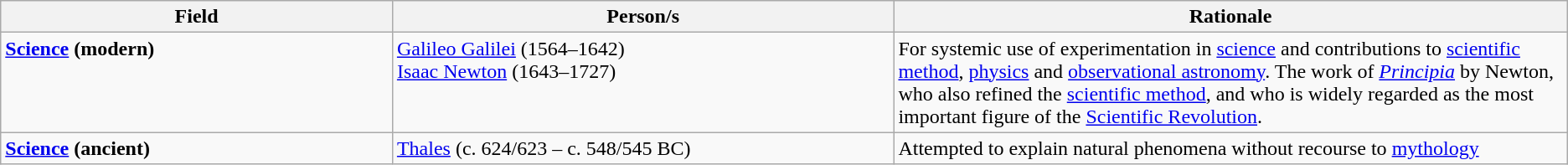<table class="wikitable" style="text-align:left;">
<tr>
<th width="25%">Field</th>
<th width="32%">Person/s<br></th>
<th width="43%">Rationale</th>
</tr>
<tr style="vertical-align:top">
<td><strong><a href='#'>Science</a> (modern)</strong></td>
<td><a href='#'>Galileo Galilei</a> (1564–1642)<br><a href='#'>Isaac Newton</a> (1643–1727)</td>
<td>For systemic use of experimentation in <a href='#'>science</a> and contributions to <a href='#'>scientific method</a>, <a href='#'>physics</a> and <a href='#'>observational astronomy</a>. The work of <em><a href='#'>Principia</a></em> by Newton, who also refined the <a href='#'>scientific method</a>, and who is  widely regarded as the most important figure of the <a href='#'>Scientific Revolution</a>.</td>
</tr>
<tr style="vertical-align:top">
<td><strong><a href='#'>Science</a> (ancient)</strong></td>
<td><a href='#'>Thales</a> (c. 624/623 – c. 548/545 BC)</td>
<td>Attempted to explain natural phenomena without recourse to <a href='#'>mythology</a></td>
</tr>
</table>
